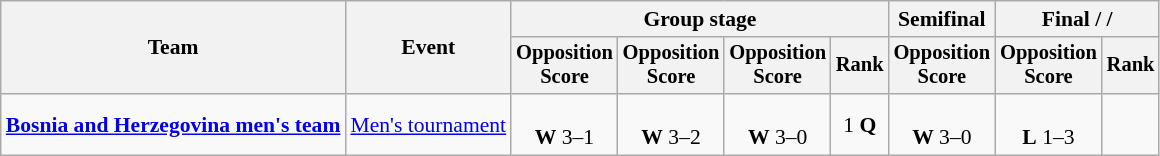<table class="wikitable" style="font-size:90%">
<tr>
<th rowspan=2>Team</th>
<th rowspan=2>Event</th>
<th colspan=4>Group stage</th>
<th>Semifinal</th>
<th colspan=2>Final /  / </th>
</tr>
<tr style="font-size:95%">
<th>Opposition<br>Score</th>
<th>Opposition<br>Score</th>
<th>Opposition<br>Score</th>
<th>Rank</th>
<th>Opposition<br>Score</th>
<th>Opposition<br>Score</th>
<th>Rank</th>
</tr>
<tr align=center>
<td align=left><strong><a href='#'>Bosnia and Herzegovina men's team</a> </strong></td>
<td align=left><a href='#'>Men's tournament</a></td>
<td><br><strong>W</strong> 3–1</td>
<td><br><strong>W</strong> 3–2</td>
<td><br><strong>W</strong> 3–0</td>
<td>1 <strong>Q</strong></td>
<td><br><strong>W</strong> 3–0</td>
<td><br><strong>L</strong> 1–3</td>
<td></td>
</tr>
</table>
